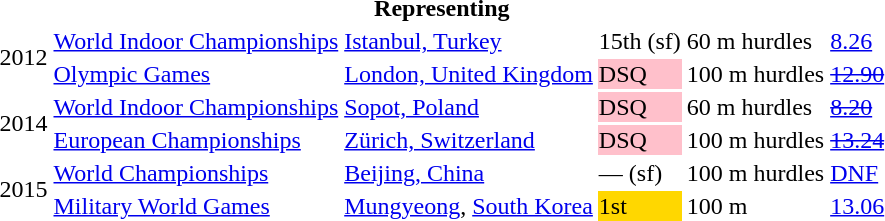<table>
<tr>
<th colspan="6">Representing </th>
</tr>
<tr>
<td rowspan=2>2012</td>
<td><a href='#'>World Indoor Championships</a></td>
<td><a href='#'>Istanbul, Turkey</a></td>
<td>15th (sf)</td>
<td>60 m hurdles</td>
<td><a href='#'>8.26</a></td>
</tr>
<tr>
<td><a href='#'>Olympic Games</a></td>
<td><a href='#'>London, United Kingdom</a></td>
<td bgcolor=pink>DSQ</td>
<td>100 m hurdles</td>
<td><a href='#'><s>12.90</s></a></td>
</tr>
<tr>
<td rowspan=2>2014</td>
<td><a href='#'>World Indoor Championships</a></td>
<td><a href='#'>Sopot, Poland</a></td>
<td bgcolor=pink>DSQ</td>
<td>60 m hurdles</td>
<td><a href='#'><s>8.20</s></a></td>
</tr>
<tr>
<td><a href='#'>European Championships</a></td>
<td><a href='#'>Zürich, Switzerland</a></td>
<td bgcolor=pink>DSQ</td>
<td>100 m hurdles</td>
<td><a href='#'><s>13.24</s></a></td>
</tr>
<tr>
<td rowspan=2>2015</td>
<td><a href='#'>World Championships</a></td>
<td><a href='#'>Beijing, China</a></td>
<td>— (sf)</td>
<td>100 m hurdles</td>
<td><a href='#'>DNF</a></td>
</tr>
<tr>
<td><a href='#'>Military World Games</a></td>
<td><a href='#'>Mungyeong</a>, <a href='#'>South Korea</a></td>
<td bgcolor=gold>1st</td>
<td>100 m</td>
<td><a href='#'>13.06</a></td>
</tr>
</table>
